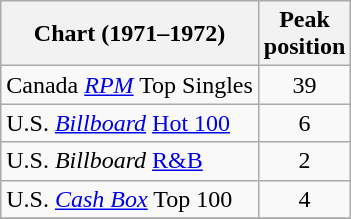<table class="wikitable sortable">
<tr>
<th>Chart (1971–1972)</th>
<th>Peak<br>position</th>
</tr>
<tr>
<td>Canada <em><a href='#'>RPM</a></em> Top Singles</td>
<td style="text-align:center;">39</td>
</tr>
<tr>
<td>U.S. <em><a href='#'>Billboard</a></em> <a href='#'>Hot 100</a></td>
<td style="text-align:center;">6</td>
</tr>
<tr>
<td>U.S. <em>Billboard</em> <a href='#'>R&B</a></td>
<td style="text-align:center;">2</td>
</tr>
<tr>
<td>U.S. <a href='#'><em>Cash Box</em></a> Top 100</td>
<td align="center">4</td>
</tr>
<tr>
</tr>
</table>
